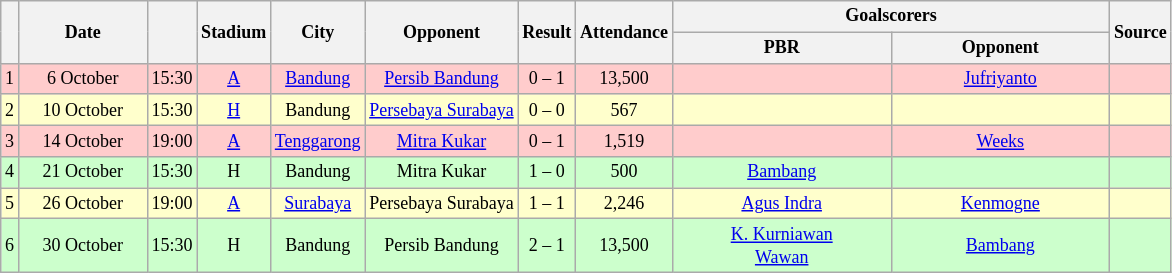<table class="wikitable" Style="text-align: center;font-size:75%">
<tr>
<th rowspan="2"></th>
<th rowspan="2" style="width:80px">Date</th>
<th rowspan="2"></th>
<th rowspan="2">Stadium</th>
<th rowspan="2">City</th>
<th rowspan="2">Opponent</th>
<th rowspan="2">Result</th>
<th rowspan="2">Attendance</th>
<th colspan="2">Goalscorers</th>
<th rowspan="2">Source</th>
</tr>
<tr>
<th style="width:140px">PBR</th>
<th style="width:140px">Opponent</th>
</tr>
<tr style="background:#fcc">
<td>1</td>
<td>6 October</td>
<td>15:30</td>
<td><a href='#'>A</a></td>
<td><a href='#'>Bandung</a></td>
<td><a href='#'>Persib Bandung</a></td>
<td>0 – 1</td>
<td>13,500</td>
<td></td>
<td><a href='#'>Jufriyanto</a> </td>
<td></td>
</tr>
<tr style="background:#ffc">
<td>2</td>
<td>10 October</td>
<td>15:30</td>
<td><a href='#'>H</a></td>
<td>Bandung</td>
<td><a href='#'>Persebaya Surabaya</a></td>
<td>0 – 0</td>
<td>567</td>
<td></td>
<td></td>
<td></td>
</tr>
<tr style="background:#fcc">
<td>3</td>
<td>14 October</td>
<td>19:00</td>
<td><a href='#'>A</a></td>
<td><a href='#'>Tenggarong</a></td>
<td><a href='#'>Mitra Kukar</a></td>
<td>0 – 1</td>
<td>1,519</td>
<td></td>
<td><a href='#'>Weeks</a> </td>
<td></td>
</tr>
<tr style="background:#cfc">
<td>4</td>
<td>21 October</td>
<td>15:30</td>
<td>H</td>
<td>Bandung</td>
<td>Mitra Kukar</td>
<td>1 – 0</td>
<td>500</td>
<td><a href='#'>Bambang</a> </td>
<td></td>
<td></td>
</tr>
<tr style="background:#ffc">
<td>5</td>
<td>26 October</td>
<td>19:00</td>
<td><a href='#'>A</a></td>
<td><a href='#'>Surabaya</a></td>
<td>Persebaya Surabaya</td>
<td>1 – 1</td>
<td>2,246</td>
<td><a href='#'>Agus Indra</a> </td>
<td><a href='#'>Kenmogne</a> </td>
<td></td>
</tr>
<tr style="background:#cfc">
<td>6</td>
<td>30 October</td>
<td>15:30</td>
<td>H</td>
<td>Bandung</td>
<td>Persib Bandung</td>
<td>2 – 1</td>
<td>13,500</td>
<td><a href='#'>K. Kurniawan</a> <br><a href='#'>Wawan</a> </td>
<td><a href='#'>Bambang</a> </td>
<td></td>
</tr>
</table>
